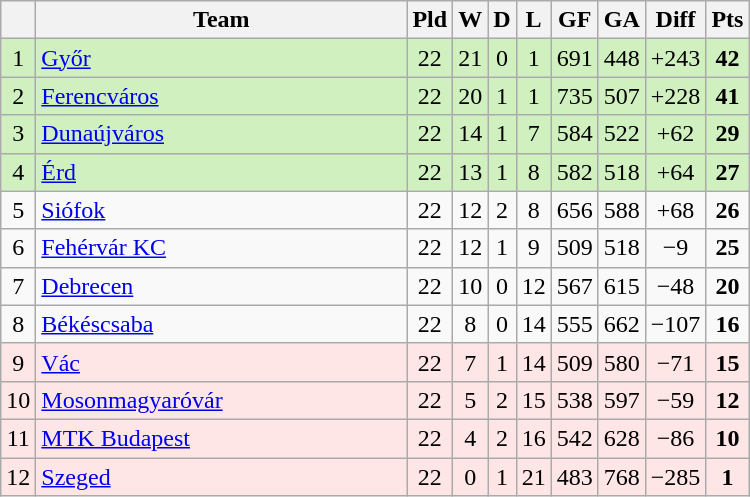<table class="wikitable sortable" style="text-align:center">
<tr>
<th></th>
<th width="240">Team</th>
<th>Pld</th>
<th>W</th>
<th>D</th>
<th>L</th>
<th>GF</th>
<th>GA</th>
<th>Diff</th>
<th>Pts</th>
</tr>
<tr style="background: #D0F0C0;">
<td>1</td>
<td align=left> <a href='#'>Győr</a></td>
<td>22</td>
<td>21</td>
<td>0</td>
<td>1</td>
<td>691</td>
<td>448</td>
<td>+243</td>
<td><strong>42</strong></td>
</tr>
<tr style="background: #D0F0C0;">
<td>2</td>
<td align=left> <a href='#'>Ferencváros</a></td>
<td>22</td>
<td>20</td>
<td>1</td>
<td>1</td>
<td>735</td>
<td>507</td>
<td>+228</td>
<td><strong>41</strong></td>
</tr>
<tr style="background: #D0F0C0;">
<td>3</td>
<td align=left> <a href='#'>Dunaújváros</a></td>
<td>22</td>
<td>14</td>
<td>1</td>
<td>7</td>
<td>584</td>
<td>522</td>
<td>+62</td>
<td><strong>29</strong></td>
</tr>
<tr style="background: #D0F0C0;">
<td>4</td>
<td align=left> <a href='#'>Érd</a></td>
<td>22</td>
<td>13</td>
<td>1</td>
<td>8</td>
<td>582</td>
<td>518</td>
<td>+64</td>
<td><strong>27</strong></td>
</tr>
<tr>
<td>5</td>
<td align=left> <a href='#'>Siófok</a></td>
<td>22</td>
<td>12</td>
<td>2</td>
<td>8</td>
<td>656</td>
<td>588</td>
<td>+68</td>
<td><strong>26</strong></td>
</tr>
<tr>
<td>6</td>
<td align=left> <a href='#'>Fehérvár KC</a></td>
<td>22</td>
<td>12</td>
<td>1</td>
<td>9</td>
<td>509</td>
<td>518</td>
<td>−9</td>
<td><strong>25</strong></td>
</tr>
<tr>
<td>7</td>
<td align=left> <a href='#'>Debrecen</a></td>
<td>22</td>
<td>10</td>
<td>0</td>
<td>12</td>
<td>567</td>
<td>615</td>
<td>−48</td>
<td><strong>20</strong></td>
</tr>
<tr>
<td>8</td>
<td align=left> <a href='#'>Békéscsaba</a></td>
<td>22</td>
<td>8</td>
<td>0</td>
<td>14</td>
<td>555</td>
<td>662</td>
<td>−107</td>
<td><strong>16</strong></td>
</tr>
<tr style="background: #FFE6E6;">
<td>9</td>
<td align=left> <a href='#'>Vác</a></td>
<td>22</td>
<td>7</td>
<td>1</td>
<td>14</td>
<td>509</td>
<td>580</td>
<td>−71</td>
<td><strong>15</strong></td>
</tr>
<tr style="background: #FFE6E6;">
<td>10</td>
<td align=left> <a href='#'>Mosonmagyaróvár</a></td>
<td>22</td>
<td>5</td>
<td>2</td>
<td>15</td>
<td>538</td>
<td>597</td>
<td>−59</td>
<td><strong>12</strong></td>
</tr>
<tr style="background: #FFE6E6;">
<td>11</td>
<td align=left> <a href='#'>MTK Budapest</a></td>
<td>22</td>
<td>4</td>
<td>2</td>
<td>16</td>
<td>542</td>
<td>628</td>
<td>−86</td>
<td><strong>10</strong></td>
</tr>
<tr style="background: #FFE6E6;">
<td>12</td>
<td align=left> <a href='#'>Szeged</a></td>
<td>22</td>
<td>0</td>
<td>1</td>
<td>21</td>
<td>483</td>
<td>768</td>
<td>−285</td>
<td><strong>1</strong></td>
</tr>
</table>
